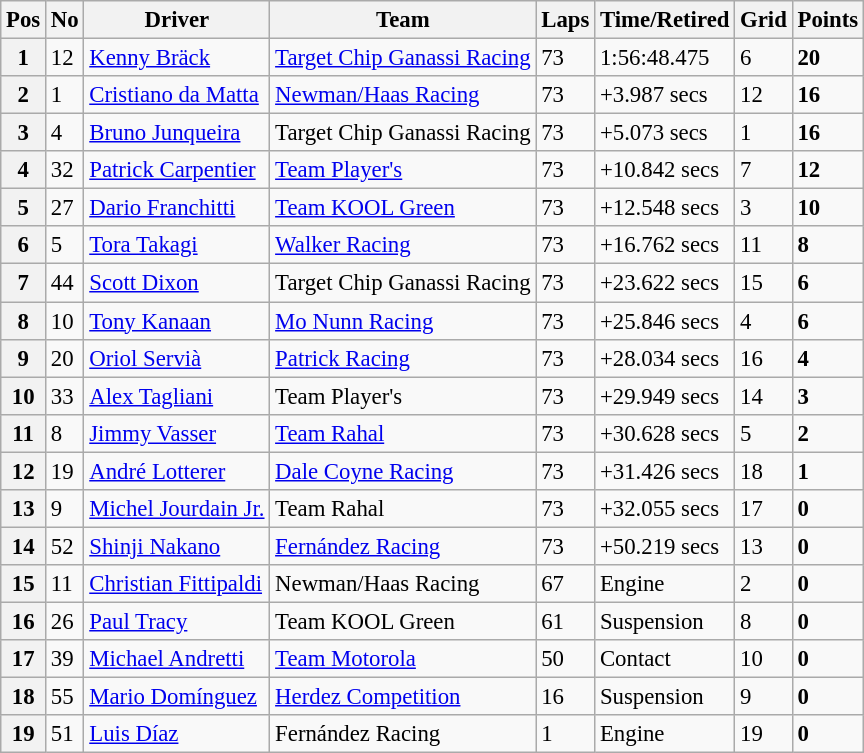<table class="wikitable" style="font-size:95%;">
<tr>
<th>Pos</th>
<th>No</th>
<th>Driver</th>
<th>Team</th>
<th>Laps</th>
<th>Time/Retired</th>
<th>Grid</th>
<th>Points</th>
</tr>
<tr>
<th>1</th>
<td>12</td>
<td> <a href='#'>Kenny Bräck</a></td>
<td><a href='#'>Target Chip Ganassi Racing</a></td>
<td>73</td>
<td>1:56:48.475</td>
<td>6</td>
<td><strong>20</strong></td>
</tr>
<tr>
<th>2</th>
<td>1</td>
<td> <a href='#'>Cristiano da Matta</a></td>
<td><a href='#'>Newman/Haas Racing</a></td>
<td>73</td>
<td>+3.987 secs</td>
<td>12</td>
<td><strong>16</strong></td>
</tr>
<tr>
<th>3</th>
<td>4</td>
<td> <a href='#'>Bruno Junqueira</a></td>
<td>Target Chip Ganassi Racing</td>
<td>73</td>
<td>+5.073 secs</td>
<td>1</td>
<td><strong>16</strong></td>
</tr>
<tr>
<th>4</th>
<td>32</td>
<td> <a href='#'>Patrick Carpentier</a></td>
<td><a href='#'>Team Player's</a></td>
<td>73</td>
<td>+10.842 secs</td>
<td>7</td>
<td><strong>12</strong></td>
</tr>
<tr>
<th>5</th>
<td>27</td>
<td> <a href='#'>Dario Franchitti</a></td>
<td><a href='#'>Team KOOL Green</a></td>
<td>73</td>
<td>+12.548 secs</td>
<td>3</td>
<td><strong>10</strong></td>
</tr>
<tr>
<th>6</th>
<td>5</td>
<td> <a href='#'>Tora Takagi</a></td>
<td><a href='#'>Walker Racing</a></td>
<td>73</td>
<td>+16.762 secs</td>
<td>11</td>
<td><strong>8</strong></td>
</tr>
<tr>
<th>7</th>
<td>44</td>
<td> <a href='#'>Scott Dixon</a></td>
<td>Target Chip Ganassi Racing</td>
<td>73</td>
<td>+23.622 secs</td>
<td>15</td>
<td><strong>6</strong></td>
</tr>
<tr>
<th>8</th>
<td>10</td>
<td> <a href='#'>Tony Kanaan</a></td>
<td><a href='#'>Mo Nunn Racing</a></td>
<td>73</td>
<td>+25.846 secs</td>
<td>4</td>
<td><strong>6</strong></td>
</tr>
<tr>
<th>9</th>
<td>20</td>
<td> <a href='#'>Oriol Servià</a></td>
<td><a href='#'>Patrick Racing</a></td>
<td>73</td>
<td>+28.034 secs</td>
<td>16</td>
<td><strong>4</strong></td>
</tr>
<tr>
<th>10</th>
<td>33</td>
<td> <a href='#'>Alex Tagliani</a></td>
<td>Team Player's</td>
<td>73</td>
<td>+29.949 secs</td>
<td>14</td>
<td><strong>3</strong></td>
</tr>
<tr>
<th>11</th>
<td>8</td>
<td> <a href='#'>Jimmy Vasser</a></td>
<td><a href='#'>Team Rahal</a></td>
<td>73</td>
<td>+30.628 secs</td>
<td>5</td>
<td><strong>2</strong></td>
</tr>
<tr>
<th>12</th>
<td>19</td>
<td> <a href='#'>André Lotterer</a></td>
<td><a href='#'>Dale Coyne Racing</a></td>
<td>73</td>
<td>+31.426 secs</td>
<td>18</td>
<td><strong>1</strong></td>
</tr>
<tr>
<th>13</th>
<td>9</td>
<td> <a href='#'>Michel Jourdain Jr.</a></td>
<td>Team Rahal</td>
<td>73</td>
<td>+32.055 secs</td>
<td>17</td>
<td><strong>0</strong></td>
</tr>
<tr>
<th>14</th>
<td>52</td>
<td> <a href='#'>Shinji Nakano</a></td>
<td><a href='#'>Fernández Racing</a></td>
<td>73</td>
<td>+50.219 secs</td>
<td>13</td>
<td><strong>0</strong></td>
</tr>
<tr>
<th>15</th>
<td>11</td>
<td> <a href='#'>Christian Fittipaldi</a></td>
<td>Newman/Haas Racing</td>
<td>67</td>
<td>Engine</td>
<td>2</td>
<td><strong>0</strong></td>
</tr>
<tr>
<th>16</th>
<td>26</td>
<td> <a href='#'>Paul Tracy</a></td>
<td>Team KOOL Green</td>
<td>61</td>
<td>Suspension</td>
<td>8</td>
<td><strong>0</strong></td>
</tr>
<tr>
<th>17</th>
<td>39</td>
<td> <a href='#'>Michael Andretti</a></td>
<td><a href='#'>Team Motorola</a></td>
<td>50</td>
<td>Contact</td>
<td>10</td>
<td><strong>0</strong></td>
</tr>
<tr>
<th>18</th>
<td>55</td>
<td> <a href='#'>Mario Domínguez</a></td>
<td><a href='#'>Herdez Competition</a></td>
<td>16</td>
<td>Suspension</td>
<td>9</td>
<td><strong>0</strong></td>
</tr>
<tr>
<th>19</th>
<td>51</td>
<td> <a href='#'>Luis Díaz</a></td>
<td>Fernández Racing</td>
<td>1</td>
<td>Engine</td>
<td>19</td>
<td><strong>0</strong></td>
</tr>
</table>
